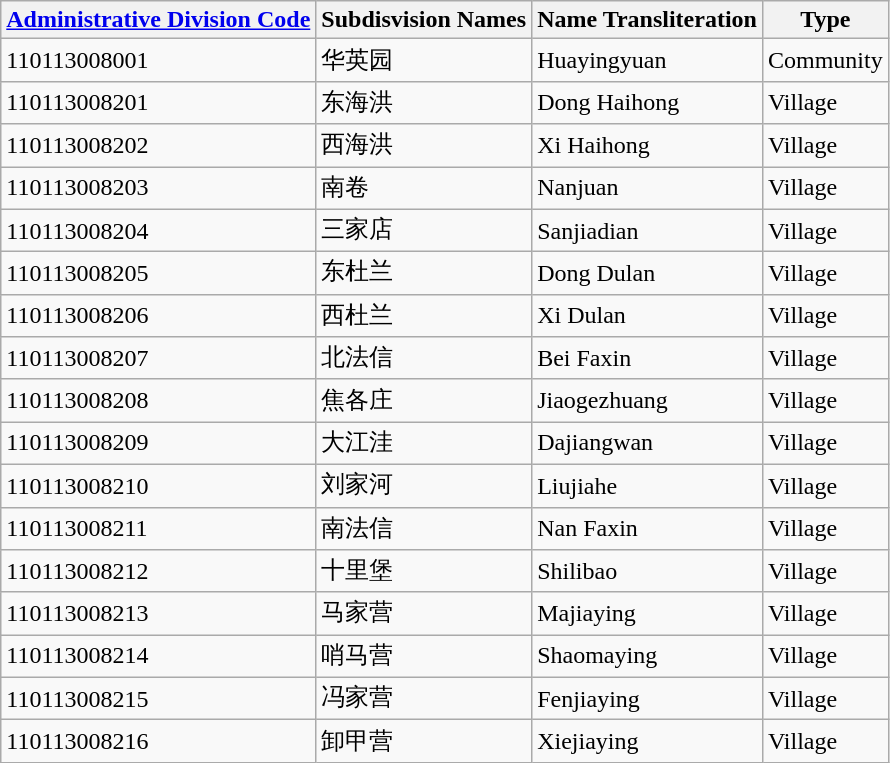<table class="wikitable sortable">
<tr>
<th><a href='#'>Administrative Division Code</a></th>
<th>Subdisvision Names</th>
<th>Name Transliteration</th>
<th>Type</th>
</tr>
<tr>
<td>110113008001</td>
<td>华英园</td>
<td>Huayingyuan</td>
<td>Community</td>
</tr>
<tr>
<td>110113008201</td>
<td>东海洪</td>
<td>Dong Haihong</td>
<td>Village</td>
</tr>
<tr>
<td>110113008202</td>
<td>西海洪</td>
<td>Xi Haihong</td>
<td>Village</td>
</tr>
<tr>
<td>110113008203</td>
<td>南卷</td>
<td>Nanjuan</td>
<td>Village</td>
</tr>
<tr>
<td>110113008204</td>
<td>三家店</td>
<td>Sanjiadian</td>
<td>Village</td>
</tr>
<tr>
<td>110113008205</td>
<td>东杜兰</td>
<td>Dong Dulan</td>
<td>Village</td>
</tr>
<tr>
<td>110113008206</td>
<td>西杜兰</td>
<td>Xi Dulan</td>
<td>Village</td>
</tr>
<tr>
<td>110113008207</td>
<td>北法信</td>
<td>Bei Faxin</td>
<td>Village</td>
</tr>
<tr>
<td>110113008208</td>
<td>焦各庄</td>
<td>Jiaogezhuang</td>
<td>Village</td>
</tr>
<tr>
<td>110113008209</td>
<td>大江洼</td>
<td>Dajiangwan</td>
<td>Village</td>
</tr>
<tr>
<td>110113008210</td>
<td>刘家河</td>
<td>Liujiahe</td>
<td>Village</td>
</tr>
<tr>
<td>110113008211</td>
<td>南法信</td>
<td>Nan Faxin</td>
<td>Village</td>
</tr>
<tr>
<td>110113008212</td>
<td>十里堡</td>
<td>Shilibao</td>
<td>Village</td>
</tr>
<tr>
<td>110113008213</td>
<td>马家营</td>
<td>Majiaying</td>
<td>Village</td>
</tr>
<tr>
<td>110113008214</td>
<td>哨马营</td>
<td>Shaomaying</td>
<td>Village</td>
</tr>
<tr>
<td>110113008215</td>
<td>冯家营</td>
<td>Fenjiaying</td>
<td>Village</td>
</tr>
<tr>
<td>110113008216</td>
<td>卸甲营</td>
<td>Xiejiaying</td>
<td>Village</td>
</tr>
</table>
